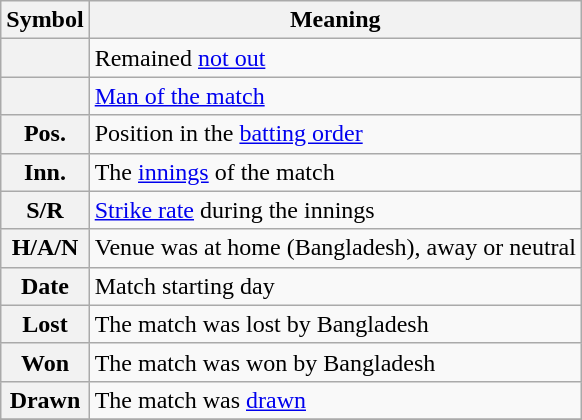<table class="wikitable plainrowheaders">
<tr>
<th>Symbol</th>
<th>Meaning</th>
</tr>
<tr>
<th scope="row"></th>
<td>Remained <a href='#'>not out</a></td>
</tr>
<tr>
<th scope="row"></th>
<td><a href='#'>Man of the match</a></td>
</tr>
<tr>
<th scope="row">Pos.</th>
<td>Position in the <a href='#'>batting order</a></td>
</tr>
<tr>
<th scope="row">Inn.</th>
<td>The <a href='#'>innings</a> of the match</td>
</tr>
<tr>
<th scope="row">S/R</th>
<td><a href='#'>Strike rate</a> during the innings</td>
</tr>
<tr>
<th scope="row">H/A/N</th>
<td>Venue was at home (Bangladesh), away or neutral</td>
</tr>
<tr>
<th scope="row">Date</th>
<td>Match starting day</td>
</tr>
<tr>
<th scope="row">Lost</th>
<td>The match was lost by Bangladesh</td>
</tr>
<tr>
<th scope="row">Won</th>
<td>The match was won by Bangladesh</td>
</tr>
<tr>
<th scope="row">Drawn</th>
<td>The match was <a href='#'>drawn</a></td>
</tr>
<tr>
</tr>
</table>
